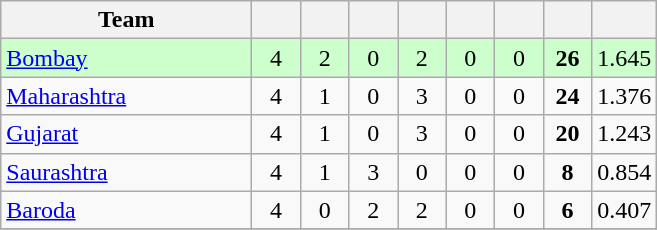<table class="wikitable" style="text-align:center">
<tr>
<th style="width:160px">Team</th>
<th style="width:25px"></th>
<th style="width:25px"></th>
<th style="width:25px"></th>
<th style="width:25px"></th>
<th style="width:25px"></th>
<th style="width:25px"></th>
<th style="width:25px"></th>
<th style="width:25px;"></th>
</tr>
<tr style="background:#cfc;">
<td style="text-align:left"><a href='#'>Bombay</a></td>
<td>4</td>
<td>2</td>
<td>0</td>
<td>2</td>
<td>0</td>
<td>0</td>
<td><strong>26</strong></td>
<td>1.645</td>
</tr>
<tr>
<td style="text-align:left"><a href='#'>Maharashtra</a></td>
<td>4</td>
<td>1</td>
<td>0</td>
<td>3</td>
<td>0</td>
<td>0</td>
<td><strong>24</strong></td>
<td>1.376</td>
</tr>
<tr>
<td style="text-align:left"><a href='#'>Gujarat</a></td>
<td>4</td>
<td>1</td>
<td>0</td>
<td>3</td>
<td>0</td>
<td>0</td>
<td><strong>20</strong></td>
<td>1.243</td>
</tr>
<tr>
<td style="text-align:left"><a href='#'>Saurashtra</a></td>
<td>4</td>
<td>1</td>
<td>3</td>
<td>0</td>
<td>0</td>
<td>0</td>
<td><strong>8</strong></td>
<td>0.854</td>
</tr>
<tr>
<td style="text-align:left"><a href='#'>Baroda</a></td>
<td>4</td>
<td>0</td>
<td>2</td>
<td>2</td>
<td>0</td>
<td>0</td>
<td><strong>6</strong></td>
<td>0.407</td>
</tr>
<tr>
</tr>
</table>
